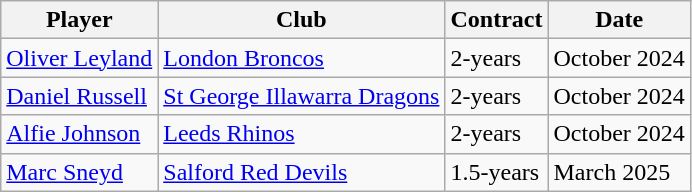<table class="wikitable">
<tr>
<th>Player</th>
<th>Club</th>
<th>Contract</th>
<th>Date</th>
</tr>
<tr>
<td> <a href='#'>Oliver Leyland</a></td>
<td><a href='#'>London Broncos</a></td>
<td>2-years</td>
<td>October 2024</td>
</tr>
<tr>
<td> <a href='#'>Daniel Russell</a></td>
<td><a href='#'>St George Illawarra Dragons</a></td>
<td>2-years</td>
<td>October 2024</td>
</tr>
<tr>
<td> <a href='#'>Alfie Johnson</a></td>
<td><a href='#'>Leeds Rhinos</a></td>
<td>2-years</td>
<td>October 2024</td>
</tr>
<tr>
<td> <a href='#'>Marc Sneyd</a></td>
<td><a href='#'>Salford Red Devils</a></td>
<td>1.5-years</td>
<td>March 2025</td>
</tr>
</table>
